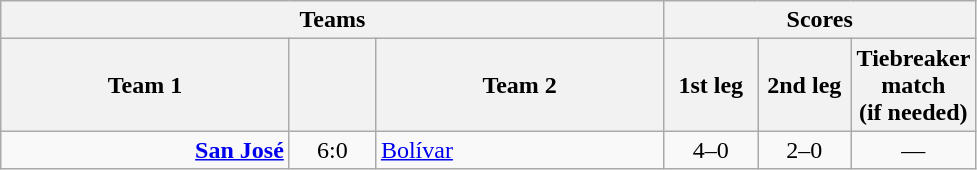<table class="wikitable" style="text-align: center;">
<tr>
<th colspan=3>Teams</th>
<th colspan=3>Scores</th>
</tr>
<tr>
<th width="185">Team 1</th>
<th width="50"></th>
<th width="185">Team 2</th>
<th width="55">1st leg</th>
<th width="55">2nd leg</th>
<th width="75">Tiebreaker match<br>(if needed)</th>
</tr>
<tr>
<td align=right><strong><a href='#'>San José</a></strong></td>
<td>6:0</td>
<td align=left><a href='#'>Bolívar</a></td>
<td>4–0</td>
<td>2–0</td>
<td>—</td>
</tr>
</table>
